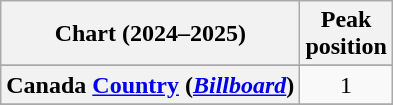<table class="wikitable sortable plainrowheaders" style="text-align:center">
<tr>
<th scope="col">Chart (2024–2025)</th>
<th scope="col">Peak<br>position</th>
</tr>
<tr>
</tr>
<tr>
<th scope="row">Canada <a href='#'>Country</a> (<em><a href='#'>Billboard</a></em>)</th>
<td>1</td>
</tr>
<tr>
</tr>
<tr>
</tr>
<tr>
</tr>
</table>
